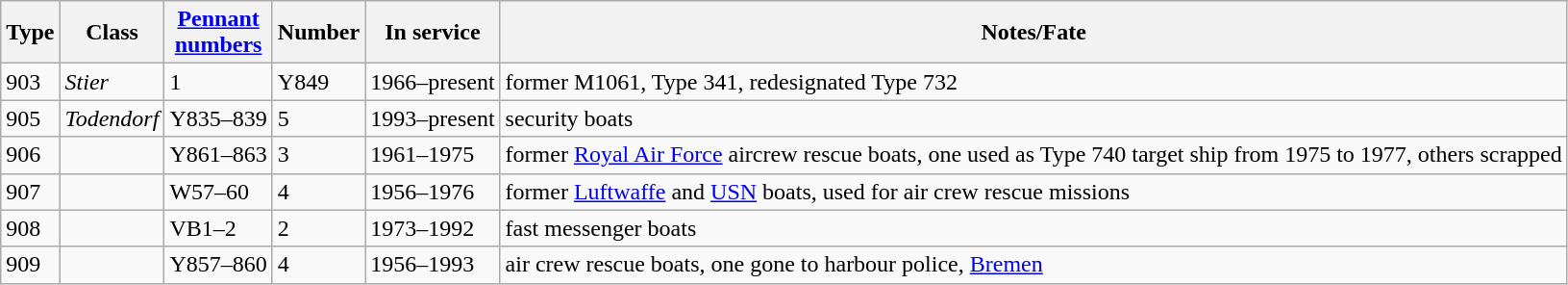<table class="wikitable">
<tr>
<th scope="col">Type</th>
<th scope="col">Class</th>
<th scope="col"><a href='#'>Pennant<br>numbers</a></th>
<th scope="col">Number</th>
<th scope="col">In service</th>
<th scope="col">Notes/Fate</th>
</tr>
<tr>
<td>903</td>
<td><em>Stier</em></td>
<td>1</td>
<td>Y849</td>
<td>1966–present</td>
<td>former M1061, Type 341, redesignated Type 732</td>
</tr>
<tr>
<td>905</td>
<td><em>Todendorf</em></td>
<td>Y835–839</td>
<td>5</td>
<td>1993–present</td>
<td>security boats</td>
</tr>
<tr>
<td>906</td>
<td></td>
<td>Y861–863</td>
<td>3</td>
<td>1961–1975</td>
<td>former <a href='#'>Royal Air Force</a> aircrew rescue boats, one used as Type 740 target ship from 1975 to 1977, others scrapped</td>
</tr>
<tr>
<td>907</td>
<td></td>
<td>W57–60</td>
<td>4</td>
<td>1956–1976</td>
<td>former <a href='#'>Luftwaffe</a> and <a href='#'>USN</a> boats, used for air crew rescue missions</td>
</tr>
<tr>
<td>908</td>
<td></td>
<td>VB1–2</td>
<td>2</td>
<td>1973–1992</td>
<td>fast messenger boats</td>
</tr>
<tr>
<td>909</td>
<td></td>
<td>Y857–860</td>
<td>4</td>
<td>1956–1993</td>
<td>air crew rescue boats, one gone to harbour police, <a href='#'>Bremen</a></td>
</tr>
</table>
